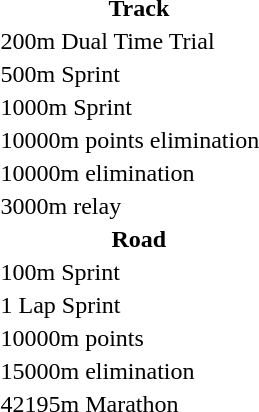<table>
<tr>
<th colspan=4>Track</th>
</tr>
<tr>
<td>200m Dual Time Trial</td>
<td></td>
<td></td>
<td></td>
</tr>
<tr>
<td>500m Sprint</td>
<td></td>
<td></td>
<td></td>
</tr>
<tr>
<td>1000m Sprint</td>
<td></td>
<td></td>
<td></td>
</tr>
<tr>
<td>10000m points elimination</td>
<td></td>
<td></td>
<td></td>
</tr>
<tr>
<td>10000m elimination</td>
<td></td>
<td></td>
<td></td>
</tr>
<tr>
<td>3000m relay</td>
<td></td>
<td></td>
<td></td>
</tr>
<tr>
<th colspan=4>Road</th>
</tr>
<tr>
<td>100m Sprint</td>
<td></td>
<td></td>
<td></td>
</tr>
<tr>
<td>1 Lap Sprint</td>
<td></td>
<td></td>
<td></td>
</tr>
<tr>
<td>10000m points</td>
<td></td>
<td></td>
<td></td>
</tr>
<tr>
<td>15000m elimination</td>
<td></td>
<td></td>
<td></td>
</tr>
<tr>
<td>42195m Marathon</td>
<td></td>
<td></td>
<td></td>
</tr>
</table>
